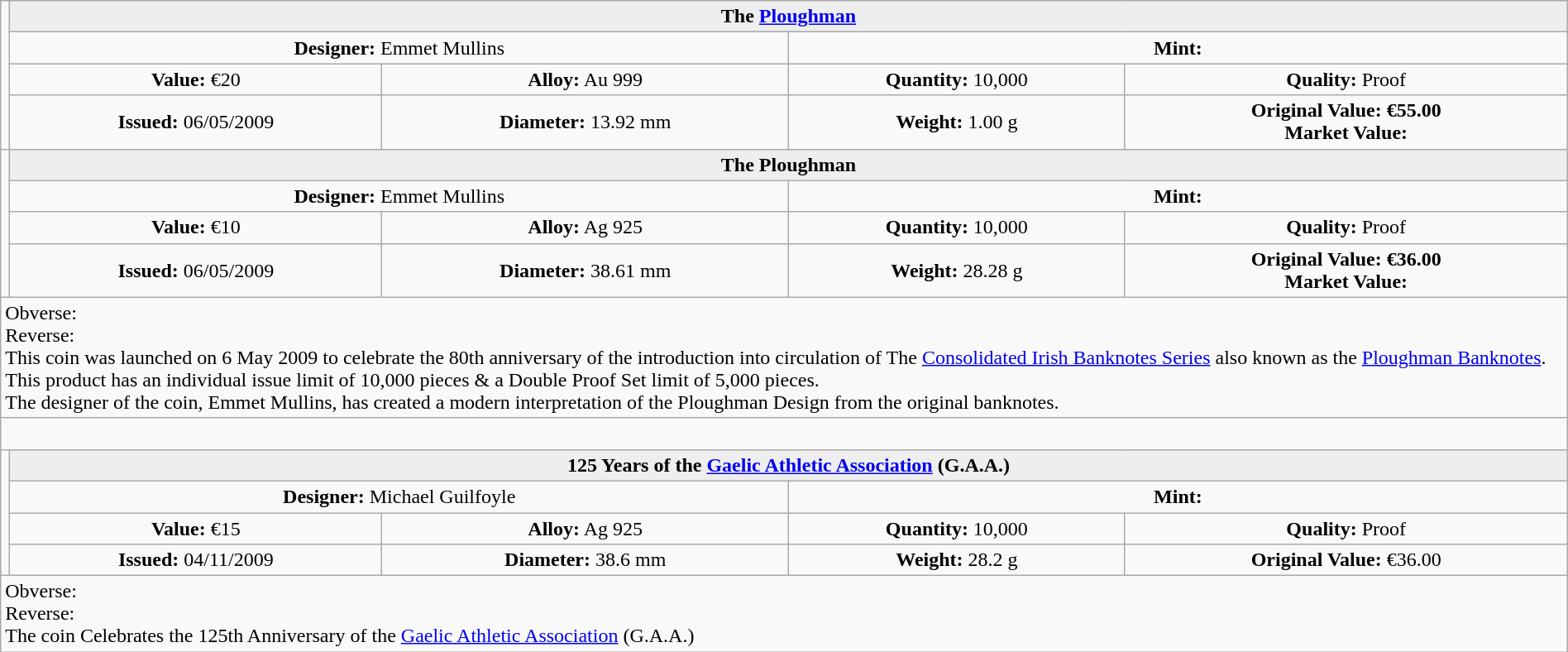<table class="wikitable" style="width:100%;">
<tr>
<td rowspan="4"  style="white-space:nowrap; width:330px; text-align:center;"></td>
<th colspan="4"  style="text-align:center; background:#eee;">The <a href='#'>Ploughman</a></th>
</tr>
<tr style="text-align:center;">
<td colspan="2"  style="width:50%; "><strong>Designer:</strong> Emmet Mullins</td>
<td colspan="2"  style="width:50%; "><strong>Mint:</strong></td>
</tr>
<tr>
<td align=center><strong>Value:</strong> €20</td>
<td align=center><strong>Alloy:</strong> Au 999</td>
<td align=center><strong>Quantity:</strong> 10,000</td>
<td align=center><strong>Quality:</strong> Proof</td>
</tr>
<tr>
<td align=center><strong>Issued:</strong> 06/05/2009</td>
<td align=center><strong>Diameter:</strong> 13.92 mm</td>
<td align=center><strong>Weight:</strong> 1.00 g</td>
<td align=center><strong>Original Value: €55.00 <br>Market Value:</strong></td>
</tr>
<tr>
<td rowspan="4" style="text-align:center;"></td>
<th colspan="4"  style="text-align:center; background:#eee;">The Ploughman</th>
</tr>
<tr style="text-align:center;">
<td colspan="2"  style="width:50%; "><strong>Designer:</strong> Emmet Mullins</td>
<td colspan="2"  style="width:50%; "><strong>Mint:</strong></td>
</tr>
<tr>
<td align=center><strong>Value:</strong> €10</td>
<td align=center><strong>Alloy:</strong> Ag 925</td>
<td align=center><strong>Quantity:</strong> 10,000</td>
<td align=center><strong>Quality:</strong> Proof</td>
</tr>
<tr>
<td align=center><strong>Issued:</strong> 06/05/2009</td>
<td align=center><strong>Diameter:</strong> 38.61 mm</td>
<td align=center><strong>Weight:</strong> 28.28 g</td>
<td align=center><strong>Original Value: €36.00 <br>Market Value:</strong></td>
</tr>
<tr>
<td colspan="5" style="text-align:left;">Obverse:<br>Reverse:<br>This coin was launched on 6 May 2009 to celebrate the 80th anniversary of the introduction  into circulation of The <a href='#'>Consolidated Irish Banknotes Series</a> also known as the <a href='#'>Ploughman Banknotes</a>. This product has an individual issue limit of 10,000 pieces & a Double Proof Set limit of 5,000 pieces.<br>The designer of the coin, Emmet Mullins, has created a modern interpretation of the Ploughman Design from the original banknotes.</td>
</tr>
<tr>
<td colspan="5" style="text-align:left;"> </td>
</tr>
<tr>
<td rowspan="4" style="text-align:center;"></td>
<th colspan="4"  style="text-align:center; background:#eee;">125 Years of the <a href='#'>Gaelic Athletic Association</a> (G.A.A.)</th>
</tr>
<tr style="text-align:center;">
<td colspan="2"  style="width:50%; "><strong>Designer:</strong> Michael Guilfoyle</td>
<td colspan="2"  style="width:50%; "><strong>Mint:</strong></td>
</tr>
<tr>
<td align=center><strong>Value:</strong> €15</td>
<td align=center><strong>Alloy:</strong> Ag 925</td>
<td align=center><strong>Quantity:</strong> 10,000</td>
<td align=center><strong>Quality:</strong> Proof</td>
</tr>
<tr>
<td align=center><strong>Issued:</strong> 04/11/2009</td>
<td align=center><strong>Diameter:</strong> 38.6 mm</td>
<td align=center><strong>Weight:</strong> 28.2 g</td>
<td align=center><strong>Original Value:</strong> €36.00</td>
</tr>
<tr>
<td colspan="5" style="text-align:left;">Obverse:<br>Reverse:<br>The coin Celebrates the 125th Anniversary of the <a href='#'>Gaelic Athletic Association</a> (G.A.A.)</td>
</tr>
</table>
